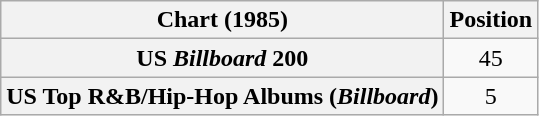<table class="wikitable sortable plainrowheaders" style="text-align:center">
<tr>
<th scope="col">Chart (1985)</th>
<th scope="col">Position</th>
</tr>
<tr>
<th scope="row">US <em>Billboard</em> 200</th>
<td>45</td>
</tr>
<tr>
<th scope="row">US Top R&B/Hip-Hop Albums (<em>Billboard</em>)</th>
<td>5</td>
</tr>
</table>
